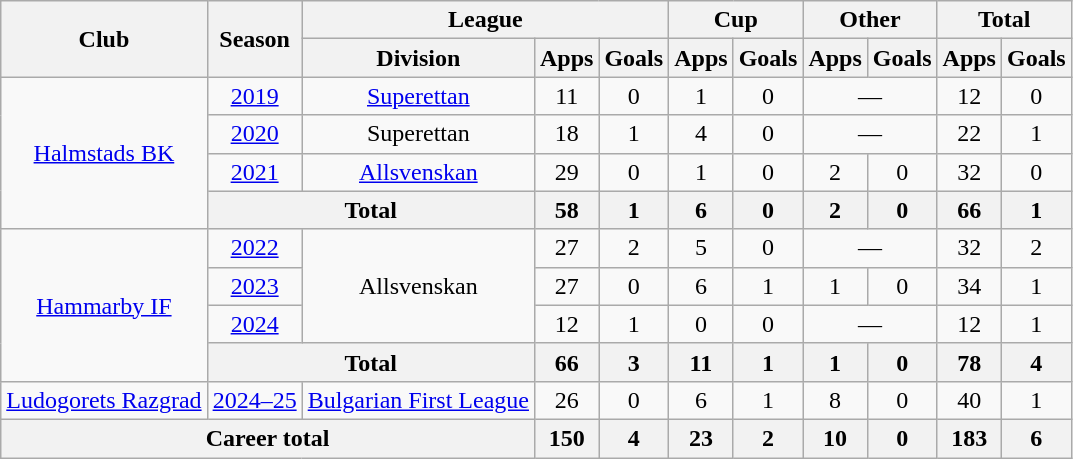<table class="wikitable" style="text-align:center">
<tr>
<th rowspan="2">Club</th>
<th rowspan="2">Season</th>
<th colspan="3">League</th>
<th colspan="2">Cup</th>
<th colspan="2">Other</th>
<th colspan="2">Total</th>
</tr>
<tr>
<th>Division</th>
<th>Apps</th>
<th>Goals</th>
<th>Apps</th>
<th>Goals</th>
<th>Apps</th>
<th>Goals</th>
<th>Apps</th>
<th>Goals</th>
</tr>
<tr>
<td rowspan="4"><a href='#'>Halmstads BK</a></td>
<td><a href='#'>2019</a></td>
<td><a href='#'>Superettan</a></td>
<td>11</td>
<td>0</td>
<td>1</td>
<td>0</td>
<td colspan="2">—</td>
<td>12</td>
<td>0</td>
</tr>
<tr>
<td><a href='#'>2020</a></td>
<td>Superettan</td>
<td>18</td>
<td>1</td>
<td>4</td>
<td>0</td>
<td colspan="2">—</td>
<td>22</td>
<td>1</td>
</tr>
<tr>
<td><a href='#'>2021</a></td>
<td><a href='#'>Allsvenskan</a></td>
<td>29</td>
<td>0</td>
<td>1</td>
<td>0</td>
<td>2</td>
<td>0</td>
<td>32</td>
<td>0</td>
</tr>
<tr>
<th colspan="2">Total</th>
<th>58</th>
<th>1</th>
<th>6</th>
<th>0</th>
<th>2</th>
<th>0</th>
<th>66</th>
<th>1</th>
</tr>
<tr>
<td rowspan="4"><a href='#'>Hammarby IF</a></td>
<td><a href='#'>2022</a></td>
<td rowspan="3">Allsvenskan</td>
<td>27</td>
<td>2</td>
<td>5</td>
<td>0</td>
<td colspan="2">—</td>
<td>32</td>
<td>2</td>
</tr>
<tr>
<td><a href='#'>2023</a></td>
<td>27</td>
<td>0</td>
<td>6</td>
<td>1</td>
<td>1</td>
<td>0</td>
<td>34</td>
<td>1</td>
</tr>
<tr>
<td><a href='#'>2024</a></td>
<td>12</td>
<td>1</td>
<td>0</td>
<td>0</td>
<td colspan="2">—</td>
<td>12</td>
<td>1</td>
</tr>
<tr>
<th colspan="2">Total</th>
<th>66</th>
<th>3</th>
<th>11</th>
<th>1</th>
<th>1</th>
<th>0</th>
<th>78</th>
<th>4</th>
</tr>
<tr>
<td><a href='#'>Ludogorets Razgrad</a></td>
<td><a href='#'>2024–25</a></td>
<td><a href='#'>Bulgarian First League</a></td>
<td>26</td>
<td>0</td>
<td>6</td>
<td>1</td>
<td>8</td>
<td>0</td>
<td>40</td>
<td>1</td>
</tr>
<tr>
<th colspan="3">Career total</th>
<th>150</th>
<th>4</th>
<th>23</th>
<th>2</th>
<th>10</th>
<th>0</th>
<th>183</th>
<th>6</th>
</tr>
</table>
